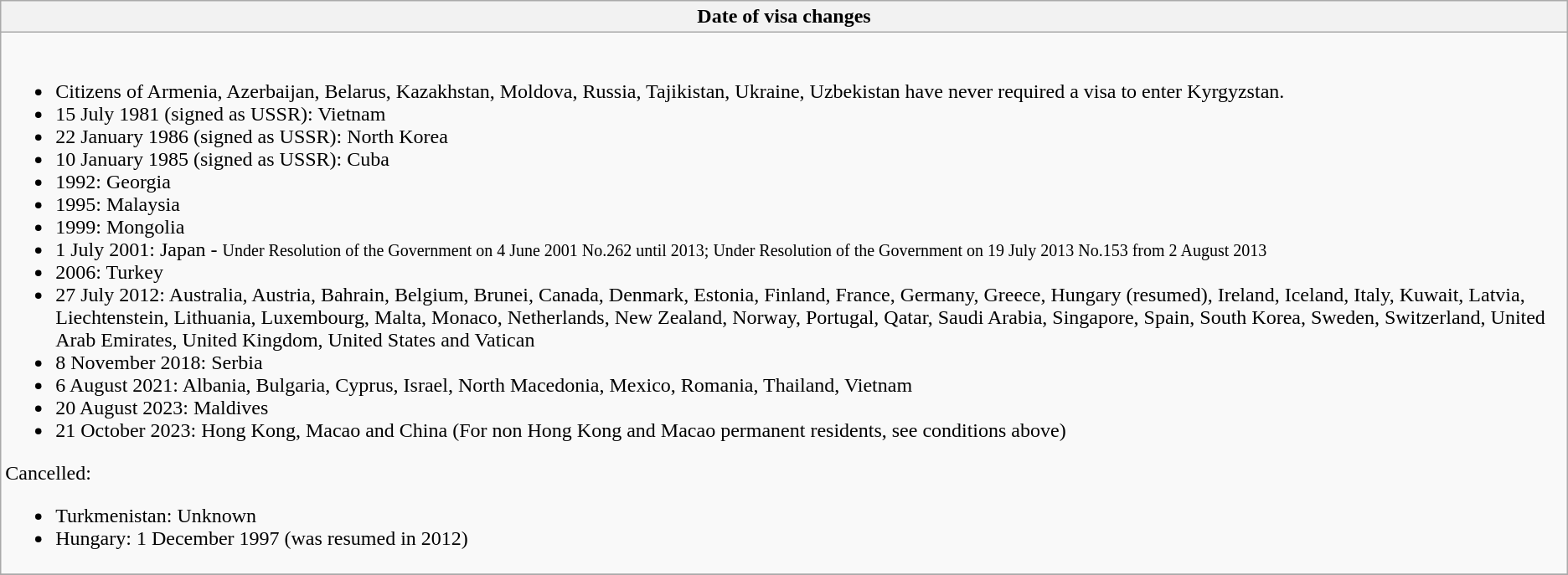<table class="wikitable collapsible collapsed">
<tr>
<th style="width:100%;";">Date of visa changes</th>
</tr>
<tr>
<td><br><ul><li>Citizens of Armenia, Azerbaijan, Belarus, Kazakhstan, Moldova, Russia, Tajikistan, Ukraine, Uzbekistan have never required a visa to enter Kyrgyzstan.</li><li>15 July 1981 (signed as USSR): Vietnam</li><li>22 January 1986 (signed as USSR): North Korea</li><li>10 January 1985 (signed as USSR): Cuba</li><li>1992: Georgia</li><li>1995: Malaysia</li><li>1999: Mongolia</li><li>1 July 2001: Japan - <small>Under Resolution of the Government on 4 June 2001 No.262 until 2013; Under Resolution of the Government on 19 July 2013 No.153 from 2 August  2013</small></li><li>2006: Turkey</li><li>27 July 2012: Australia, Austria, Bahrain, Belgium, Brunei, Canada, Denmark, Estonia, Finland, France, Germany, Greece, Hungary (resumed), Ireland, Iceland, Italy, Kuwait, Latvia, Liechtenstein, Lithuania, Luxembourg, Malta, Monaco, Netherlands, New Zealand, Norway, Portugal, Qatar, Saudi Arabia, Singapore, Spain, South Korea, Sweden, Switzerland, United Arab Emirates, United Kingdom, United States and Vatican</li><li>8 November 2018: Serbia</li><li>6 August 2021: Albania, Bulgaria, Cyprus, Israel, North Macedonia, Mexico, Romania, Thailand, Vietnam</li><li>20 August 2023: Maldives</li><li>21 October 2023: Hong Kong, Macao and China (For non Hong Kong and Macao permanent residents, see conditions above)</li></ul>Cancelled:<ul><li>Turkmenistan: Unknown</li><li>Hungary: 1 December 1997 (was resumed in 2012)</li></ul></td>
</tr>
<tr>
</tr>
</table>
